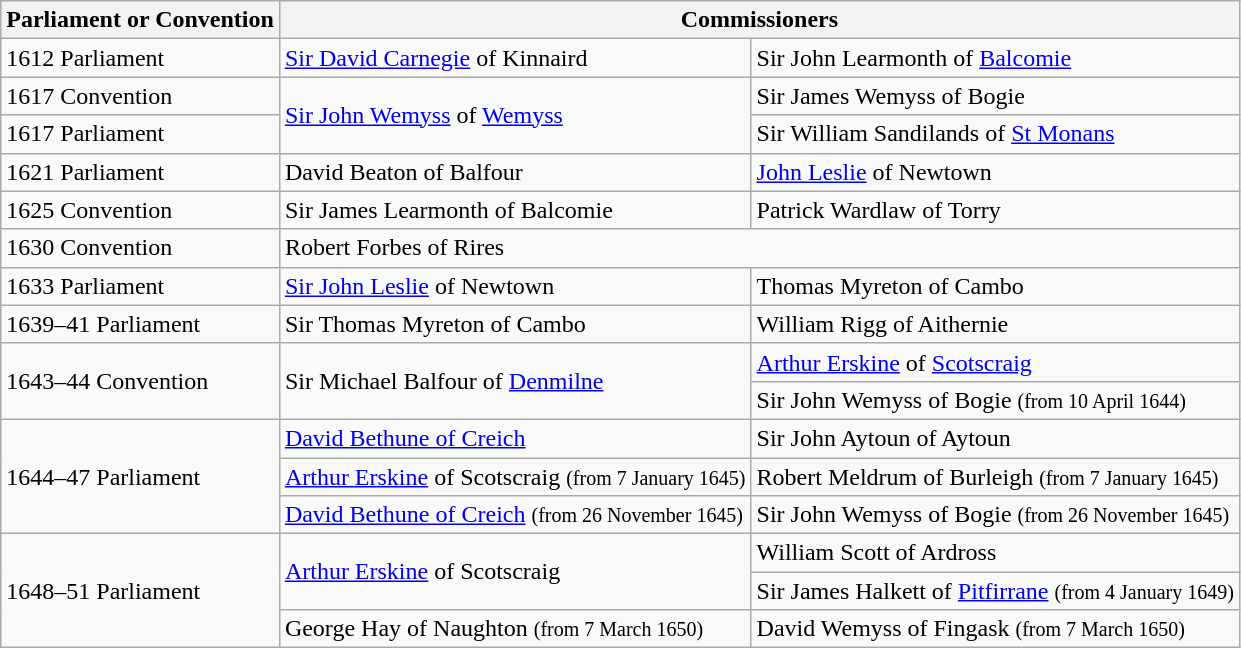<table class="wikitable">
<tr>
<th>Parliament or Convention</th>
<th colspan=2>Commissioners</th>
</tr>
<tr>
<td>1612 Parliament</td>
<td><a href='#'>Sir David Carnegie</a> of Kinnaird</td>
<td>Sir John Learmonth of <a href='#'>Balcomie</a></td>
</tr>
<tr>
<td>1617 Convention</td>
<td rowspan=2><a href='#'>Sir John Wemyss</a> of <a href='#'>Wemyss</a></td>
<td>Sir James Wemyss of Bogie</td>
</tr>
<tr>
<td>1617 Parliament</td>
<td>Sir William Sandilands of <a href='#'>St Monans</a></td>
</tr>
<tr>
<td>1621 Parliament</td>
<td>David Beaton of Balfour</td>
<td><a href='#'>John Leslie</a> of Newtown</td>
</tr>
<tr>
<td>1625 Convention</td>
<td>Sir James Learmonth of Balcomie</td>
<td>Patrick Wardlaw of Torry</td>
</tr>
<tr>
<td>1630 Convention</td>
<td colspan=2>Robert Forbes of Rires</td>
</tr>
<tr>
<td>1633 Parliament</td>
<td><a href='#'>Sir John Leslie</a> of Newtown</td>
<td>Thomas Myreton of Cambo</td>
</tr>
<tr>
<td>1639–41 Parliament</td>
<td>Sir Thomas Myreton of Cambo</td>
<td>William Rigg of Aithernie</td>
</tr>
<tr>
<td rowspan=2>1643–44 Convention</td>
<td rowspan=2>Sir Michael Balfour of <a href='#'>Denmilne</a></td>
<td><a href='#'>Arthur Erskine</a> of <a href='#'>Scotscraig</a></td>
</tr>
<tr>
<td>Sir John Wemyss of Bogie <small>(from 10 April 1644)</small></td>
</tr>
<tr>
<td rowspan=3>1644–47 Parliament</td>
<td><a href='#'>David Bethune of Creich</a></td>
<td>Sir John Aytoun of Aytoun</td>
</tr>
<tr>
<td><a href='#'>Arthur Erskine</a> of Scotscraig <small>(from 7 January 1645)</small></td>
<td>Robert Meldrum of Burleigh <small>(from 7 January 1645)</small></td>
</tr>
<tr>
<td><a href='#'>David Bethune of Creich</a> <small>(from 26 November 1645)</small></td>
<td>Sir John Wemyss of Bogie <small>(from 26 November 1645)</small></td>
</tr>
<tr>
<td rowspan=3>1648–51 Parliament</td>
<td rowspan=2><a href='#'>Arthur Erskine</a> of Scotscraig</td>
<td>William Scott of Ardross</td>
</tr>
<tr>
<td>Sir James Halkett of <a href='#'>Pitfirrane</a> <small>(from 4 January 1649)</small></td>
</tr>
<tr>
<td>George Hay of Naughton <small>(from 7 March 1650)</small></td>
<td>David Wemyss of Fingask <small>(from 7 March 1650)</small></td>
</tr>
</table>
